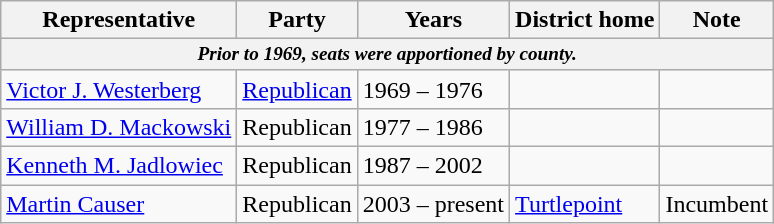<table class=wikitable>
<tr valign=bottom>
<th>Representative</th>
<th>Party</th>
<th>Years</th>
<th>District home</th>
<th>Note</th>
</tr>
<tr>
<th colspan=5 style="font-size: 80%;"><em>Prior to 1969, seats were apportioned by county.</em></th>
</tr>
<tr>
<td><a href='#'>Victor J. Westerberg</a></td>
<td><a href='#'>Republican</a></td>
<td>1969 – 1976</td>
<td></td>
<td></td>
</tr>
<tr>
<td><a href='#'>William D. Mackowski</a></td>
<td>Republican</td>
<td>1977 – 1986</td>
<td></td>
<td></td>
</tr>
<tr>
<td><a href='#'>Kenneth M. Jadlowiec</a></td>
<td>Republican</td>
<td>1987 – 2002</td>
<td></td>
<td></td>
</tr>
<tr>
<td><a href='#'>Martin Causer</a></td>
<td>Republican</td>
<td>2003 – present</td>
<td><a href='#'>Turtlepoint</a></td>
<td>Incumbent</td>
</tr>
</table>
